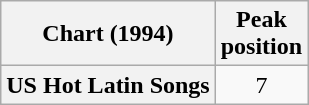<table class="wikitable sortable plainrowheaders">
<tr>
<th scope="col">Chart (1994)</th>
<th scope="col">Peak<br>position</th>
</tr>
<tr>
<th scope=row>US Hot Latin Songs</th>
<td style="text-align: center; ">7</td>
</tr>
</table>
